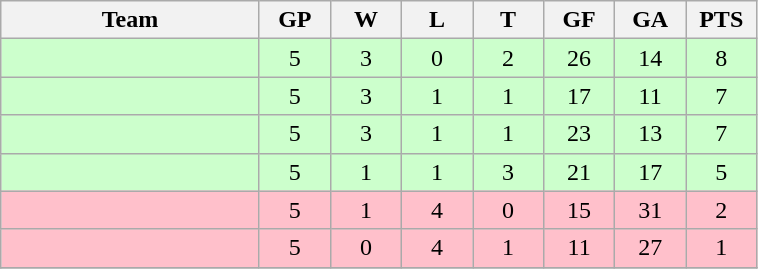<table class="wikitable" style="text-align:center;">
<tr>
<th width=165>Team</th>
<th width=40>GP</th>
<th width=40>W</th>
<th width=40>L</th>
<th width=40>T</th>
<th width=40>GF</th>
<th width=40>GA</th>
<th width=40>PTS</th>
</tr>
<tr style="background:#ccffcc">
<td style="text-align:left;"></td>
<td>5</td>
<td>3</td>
<td>0</td>
<td>2</td>
<td>26</td>
<td>14</td>
<td>8</td>
</tr>
<tr style="background:#ccffcc">
<td style="text-align:left;"></td>
<td>5</td>
<td>3</td>
<td>1</td>
<td>1</td>
<td>17</td>
<td>11</td>
<td>7</td>
</tr>
<tr style="background:#ccffcc">
<td style="text-align:left;"></td>
<td>5</td>
<td>3</td>
<td>1</td>
<td>1</td>
<td>23</td>
<td>13</td>
<td>7</td>
</tr>
<tr style="background:#ccffcc">
<td style="text-align:left;"></td>
<td>5</td>
<td>1</td>
<td>1</td>
<td>3</td>
<td>21</td>
<td>17</td>
<td>5</td>
</tr>
<tr style="background:pink">
<td style="text-align:left;"></td>
<td>5</td>
<td>1</td>
<td>4</td>
<td>0</td>
<td>15</td>
<td>31</td>
<td>2</td>
</tr>
<tr style="background:pink">
<td style="text-align:left;"></td>
<td>5</td>
<td>0</td>
<td>4</td>
<td>1</td>
<td>11</td>
<td>27</td>
<td>1</td>
</tr>
<tr>
</tr>
</table>
